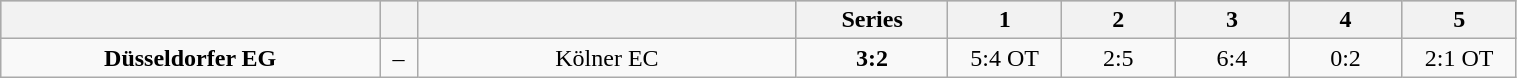<table class="wikitable" width="80%">
<tr style="background-color:#c0c0c0;">
<th style="width:25%;"></th>
<th style="width:2.5%;"></th>
<th style="width:25%;"></th>
<th style="width:10%;">Series</th>
<th style="width:7.5%;">1</th>
<th style="width:7.5%;">2</th>
<th style="width:7.5%;">3</th>
<th style="width:7.5%;">4</th>
<th style="width:7.5%;">5</th>
</tr>
<tr align="center">
<td><strong>Düsseldorfer EG</strong></td>
<td>–</td>
<td>Kölner EC</td>
<td><strong>3:2</strong></td>
<td>5:4 OT</td>
<td>2:5</td>
<td>6:4</td>
<td>0:2</td>
<td>2:1 OT</td>
</tr>
</table>
